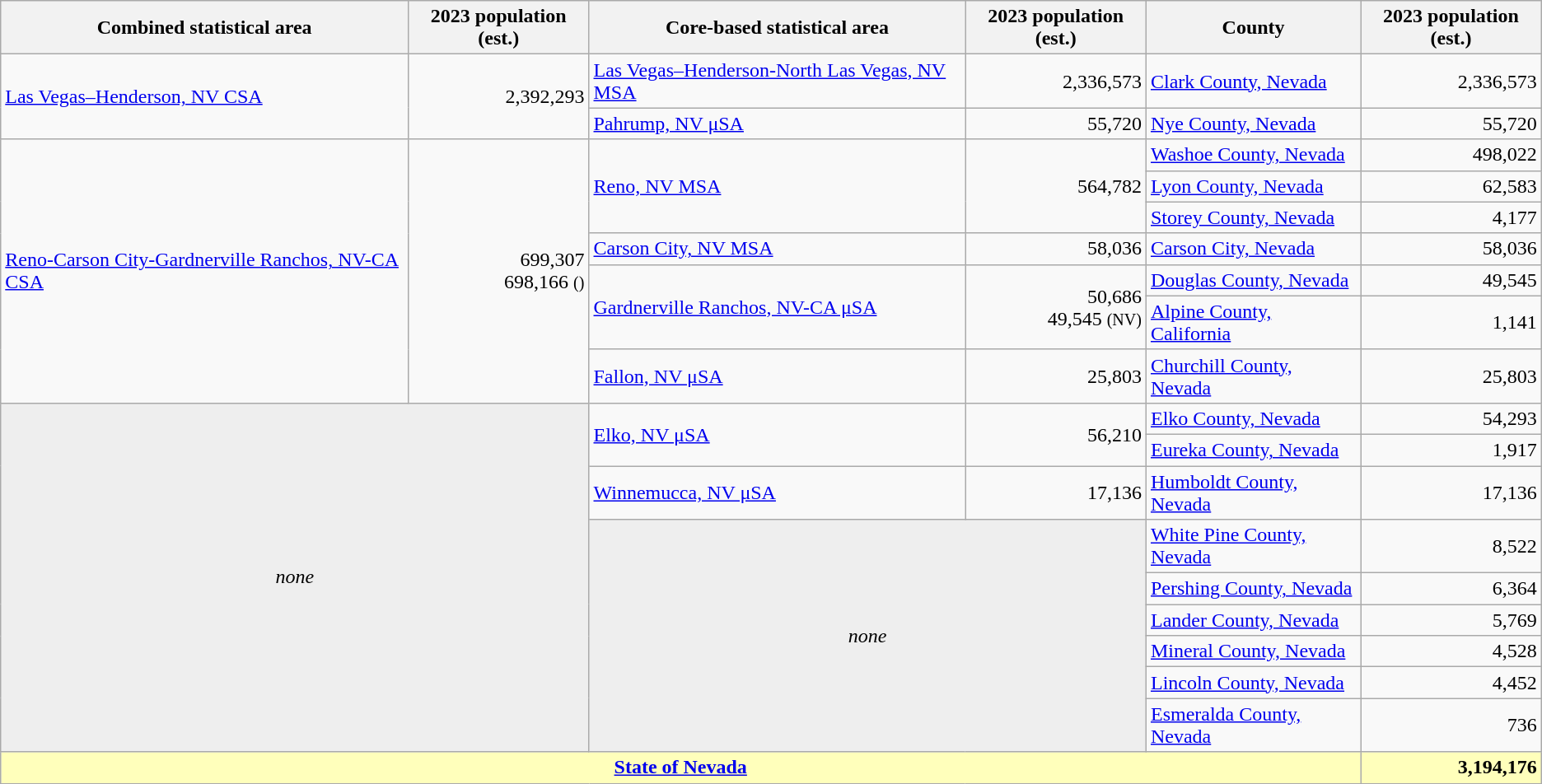<table class=wikitable>
<tr>
<th>Combined statistical area</th>
<th>2023 population (est.)</th>
<th>Core-based statistical area</th>
<th>2023 population (est.)</th>
<th>County</th>
<th>2023 population (est.)</th>
</tr>
<tr>
<td rowspan=2><a href='#'>Las Vegas–Henderson, NV CSA</a></td>
<td rowspan=2 align=right>2,392,293</td>
<td rowspan=1><a href='#'>Las Vegas–Henderson-North Las Vegas, NV MSA</a></td>
<td rowspan=1 align=right>2,336,573</td>
<td><a href='#'>Clark County, Nevada</a></td>
<td align=right>2,336,573</td>
</tr>
<tr>
<td rowspan=1><a href='#'>Pahrump, NV μSA</a></td>
<td rowspan=1 align=right>55,720</td>
<td><a href='#'>Nye County, Nevada</a></td>
<td align=right>55,720</td>
</tr>
<tr>
<td rowspan=7><a href='#'><span>Reno-Carson City-Gardnerville Ranchos, NV-CA CSA</span></a></td>
<td rowspan=7 align=right><span>699,307</span><br>698,166 <small>()</small></td>
<td rowspan=3><a href='#'>Reno, NV MSA</a></td>
<td rowspan=3 align=right>564,782</td>
<td><a href='#'>Washoe County, Nevada</a></td>
<td align=right>498,022</td>
</tr>
<tr>
<td><a href='#'>Lyon County, Nevada</a></td>
<td align=right>62,583</td>
</tr>
<tr>
<td><a href='#'>Storey County, Nevada</a></td>
<td align=right>4,177</td>
</tr>
<tr>
<td rowspan=1><a href='#'>Carson City, NV MSA</a></td>
<td rowspan=1 align=right>58,036</td>
<td><a href='#'>Carson City, Nevada</a></td>
<td align=right>58,036</td>
</tr>
<tr>
<td rowspan=2><a href='#'><span>Gardnerville Ranchos, NV-CA μSA</span></a></td>
<td rowspan=2 align=right><span>50,686</span><br>49,545 <small>(NV)</small></td>
<td><a href='#'>Douglas County, Nevada</a></td>
<td align=right>49,545</td>
</tr>
<tr>
<td><a href='#'><span>Alpine County, California</span></a></td>
<td align=right><span>1,141</span></td>
</tr>
<tr>
<td rowspan=1><a href='#'>Fallon, NV μSA</a></td>
<td rowspan=1 align=right>25,803</td>
<td><a href='#'>Churchill County, Nevada</a></td>
<td align=right>25,803</td>
</tr>
<tr>
<td rowspan=9 colspan=2 align=center bgcolor=#EEEEEE><em>none</em></td>
<td rowspan=2><a href='#'>Elko, NV μSA</a></td>
<td rowspan=2 align=right>56,210</td>
<td><a href='#'>Elko County, Nevada</a></td>
<td align=right>54,293</td>
</tr>
<tr>
<td><a href='#'>Eureka County, Nevada</a></td>
<td align=right>1,917</td>
</tr>
<tr>
<td rowspan=1><a href='#'>Winnemucca, NV μSA</a></td>
<td rowspan=1 align=right>17,136</td>
<td><a href='#'>Humboldt County, Nevada</a></td>
<td align=right>17,136</td>
</tr>
<tr>
<td rowspan=6 colspan=2 align=center bgcolor=#EEEEEE><em>none</em></td>
<td><a href='#'>White Pine County, Nevada</a></td>
<td align=right>8,522</td>
</tr>
<tr>
<td><a href='#'>Pershing County, Nevada</a></td>
<td align=right>6,364</td>
</tr>
<tr>
<td><a href='#'>Lander County, Nevada</a></td>
<td align=right>5,769</td>
</tr>
<tr>
<td><a href='#'>Mineral County, Nevada</a></td>
<td align=right>4,528</td>
</tr>
<tr>
<td><a href='#'>Lincoln County, Nevada</a></td>
<td align=right>4,452</td>
</tr>
<tr>
<td><a href='#'>Esmeralda County, Nevada</a></td>
<td align=right>736</td>
</tr>
<tr style="font-weight:bold;" bgcolor=#FFFFBB>
<td colspan=5 align=center><a href='#'>State of Nevada</a></td>
<td align=right>3,194,176</td>
</tr>
</table>
